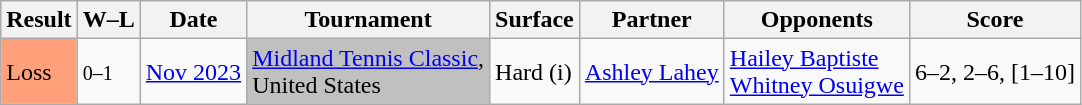<table class="sortable wikitable">
<tr>
<th>Result</th>
<th class=unsortable>W–L</th>
<th>Date</th>
<th>Tournament</th>
<th>Surface</th>
<th>Partner</th>
<th>Opponents</th>
<th class=unsortable>Score</th>
</tr>
<tr>
<td style="background:#ffa07a;">Loss</td>
<td><small>0–1</small></td>
<td><a href='#'>Nov 2023</a></td>
<td style="background:silver;"><a href='#'>Midland Tennis Classic</a>, <br>United States</td>
<td>Hard (i)</td>
<td> <a href='#'>Ashley Lahey</a></td>
<td> <a href='#'>Hailey Baptiste</a> <br>  <a href='#'>Whitney Osuigwe</a></td>
<td>6–2, 2–6, [1–10]</td>
</tr>
</table>
